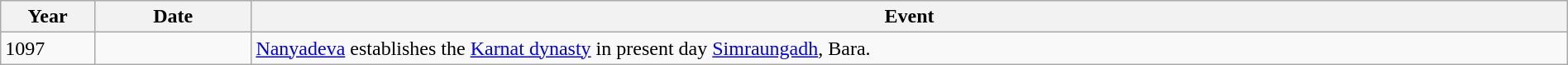<table class="wikitable" width="100%">
<tr>
<th style="width:6%">Year</th>
<th style="width:10%">Date</th>
<th>Event</th>
</tr>
<tr>
<td>1097</td>
<td></td>
<td><a href='#'>Nanyadeva</a> establishes the <a href='#'>Karnat dynasty</a> in present day <a href='#'>Simraungadh</a>, Bara.</td>
</tr>
</table>
